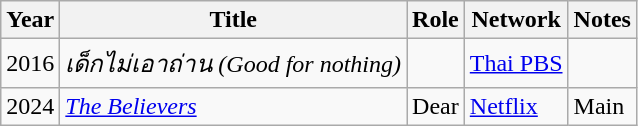<table class="wikitable sortable">
<tr>
<th>Year</th>
<th>Title</th>
<th>Role</th>
<th>Network</th>
<th>Notes</th>
</tr>
<tr>
<td>2016</td>
<td><em>เด็กไม่เอาถ่าน (Good for nothing)</em></td>
<td></td>
<td><a href='#'>Thai PBS</a></td>
<td></td>
</tr>
<tr>
<td>2024</td>
<td><em><a href='#'> The Believers</a></em></td>
<td>Dear</td>
<td><a href='#'>Netflix</a></td>
<td>Main</td>
</tr>
</table>
